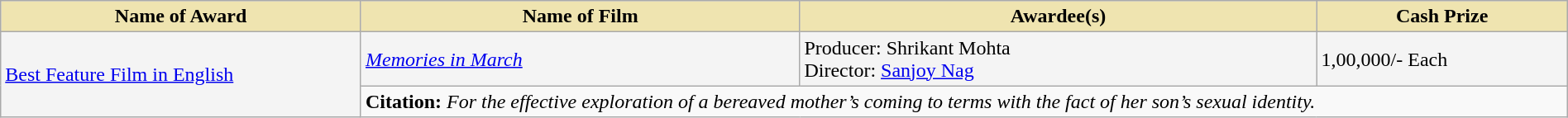<table class="wikitable" style="width:100%">
<tr>
<th style="background-color:#EFE4B0;width:23%;">Name of Award</th>
<th style="background-color:#EFE4B0;width:28%;">Name of Film</th>
<th style="background-color:#EFE4B0;width:33%;">Awardee(s)</th>
<th style="background-color:#EFE4B0;width:16%;">Cash Prize</th>
</tr>
<tr style="background-color:#F4F4F4">
<td rowspan="2"><a href='#'>Best Feature Film in English</a></td>
<td><em><a href='#'>Memories in March</a></em></td>
<td>Producer: Shrikant Mohta<br>Director: <a href='#'>Sanjoy Nag</a></td>
<td> 1,00,000/- Each</td>
</tr>
<tr style="background-color:#F9F9F9">
<td colspan="3"><strong>Citation:</strong> <em>For the effective exploration of a bereaved mother’s coming to terms with the fact of her son’s sexual identity.</em></td>
</tr>
</table>
